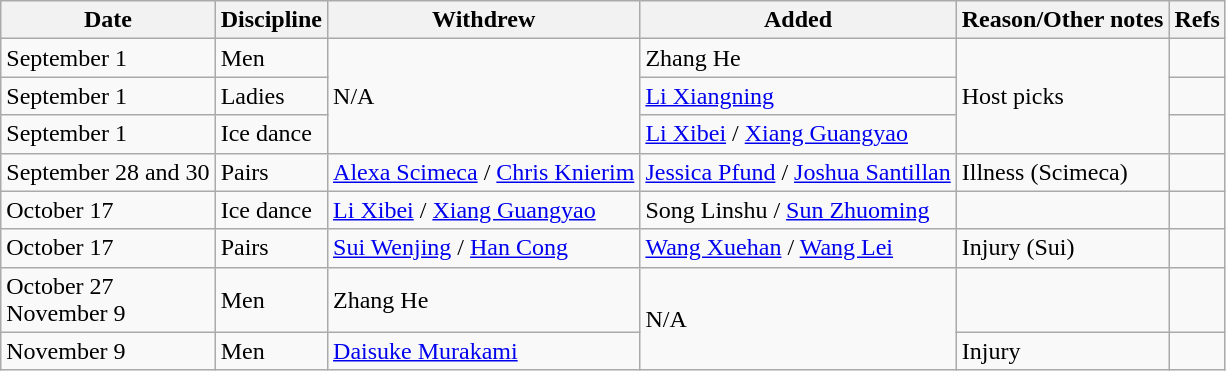<table class="wikitable sortable">
<tr>
<th>Date</th>
<th>Discipline</th>
<th>Withdrew</th>
<th>Added</th>
<th>Reason/Other notes</th>
<th>Refs</th>
</tr>
<tr>
<td>September 1</td>
<td>Men</td>
<td rowspan="3">N/A</td>
<td> Zhang He</td>
<td rowspan="3">Host picks</td>
<td></td>
</tr>
<tr>
<td>September 1</td>
<td>Ladies</td>
<td> <a href='#'>Li Xiangning</a></td>
<td></td>
</tr>
<tr>
<td>September 1</td>
<td>Ice dance</td>
<td> <a href='#'>Li Xibei</a> / <a href='#'>Xiang Guangyao</a></td>
<td></td>
</tr>
<tr>
<td>September 28 and 30</td>
<td>Pairs</td>
<td> <a href='#'>Alexa Scimeca</a> / <a href='#'>Chris Knierim</a></td>
<td> <a href='#'>Jessica Pfund</a> / <a href='#'>Joshua Santillan</a></td>
<td>Illness (Scimeca)</td>
<td></td>
</tr>
<tr>
<td>October 17</td>
<td>Ice dance</td>
<td> <a href='#'>Li Xibei</a> / <a href='#'>Xiang Guangyao</a></td>
<td> Song Linshu / <a href='#'>Sun Zhuoming</a></td>
<td></td>
<td></td>
</tr>
<tr>
<td>October 17</td>
<td>Pairs</td>
<td> <a href='#'>Sui Wenjing</a> / <a href='#'>Han Cong</a></td>
<td> <a href='#'>Wang Xuehan</a> / <a href='#'>Wang Lei</a></td>
<td>Injury (Sui)</td>
<td></td>
</tr>
<tr>
<td>October 27 <br> November 9</td>
<td>Men</td>
<td> Zhang He</td>
<td rowspan="2">N/A</td>
<td></td>
<td></td>
</tr>
<tr>
<td>November 9</td>
<td>Men</td>
<td> <a href='#'>Daisuke Murakami</a></td>
<td>Injury</td>
<td></td>
</tr>
</table>
